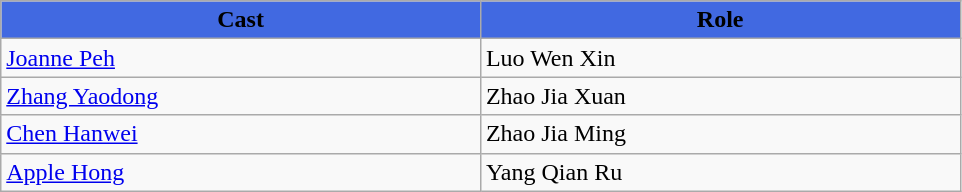<table class="wikitable">
<tr>
<th style="background:RoyalBlue; width:17%">Cast</th>
<th style="background:RoyalBlue; width:17%">Role</th>
</tr>
<tr>
<td><a href='#'>Joanne Peh</a></td>
<td>Luo Wen Xin</td>
</tr>
<tr>
<td><a href='#'>Zhang Yaodong</a></td>
<td>Zhao Jia Xuan</td>
</tr>
<tr>
<td><a href='#'>Chen Hanwei</a></td>
<td>Zhao Jia Ming</td>
</tr>
<tr>
<td><a href='#'>Apple Hong</a></td>
<td>Yang Qian Ru</td>
</tr>
</table>
